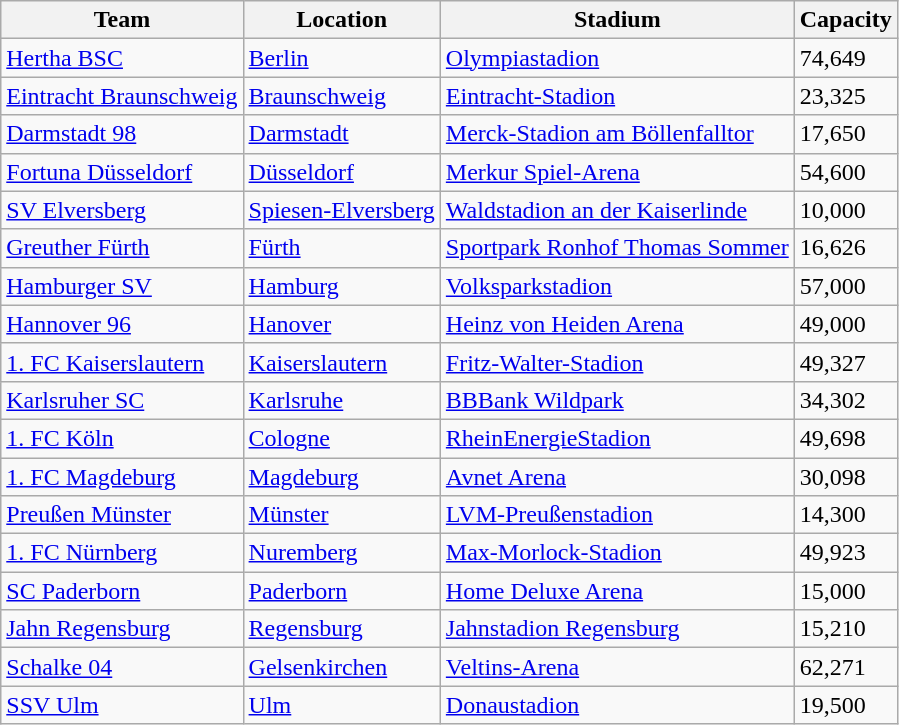<table class="wikitable sortable" style="text-align:left;">
<tr>
<th>Team</th>
<th>Location</th>
<th>Stadium</th>
<th>Capacity</th>
</tr>
<tr>
<td data-sort-value="Berlin"><a href='#'>Hertha BSC</a></td>
<td><a href='#'>Berlin</a></td>
<td><a href='#'>Olympiastadion</a></td>
<td>74,649</td>
</tr>
<tr>
<td data-sort-value="Braunschweig"><a href='#'>Eintracht Braunschweig</a></td>
<td><a href='#'>Braunschweig</a></td>
<td><a href='#'>Eintracht-Stadion</a></td>
<td>23,325</td>
</tr>
<tr>
<td data-sort-value="Darmstadt"><a href='#'>Darmstadt 98</a></td>
<td><a href='#'>Darmstadt</a></td>
<td><a href='#'>Merck-Stadion am Böllenfalltor</a></td>
<td>17,650</td>
</tr>
<tr>
<td data-sort-value="Düsseldorf"><a href='#'>Fortuna Düsseldorf</a></td>
<td><a href='#'>Düsseldorf</a></td>
<td><a href='#'>Merkur Spiel-Arena</a></td>
<td>54,600</td>
</tr>
<tr>
<td data-sort-value="Elversberg"><a href='#'>SV Elversberg</a></td>
<td><a href='#'>Spiesen-Elversberg</a></td>
<td><a href='#'>Waldstadion an der Kaiserlinde</a></td>
<td>10,000</td>
</tr>
<tr>
<td data-sort-value="Furth"><a href='#'>Greuther Fürth</a></td>
<td><a href='#'>Fürth</a></td>
<td><a href='#'>Sportpark Ronhof Thomas Sommer</a></td>
<td>16,626</td>
</tr>
<tr>
<td data-sort-value="Hamburg"><a href='#'>Hamburger SV</a></td>
<td><a href='#'>Hamburg</a></td>
<td><a href='#'>Volksparkstadion</a></td>
<td>57,000</td>
</tr>
<tr>
<td data-sort-value="Hannover"><a href='#'>Hannover 96</a></td>
<td><a href='#'>Hanover</a></td>
<td><a href='#'>Heinz von Heiden Arena</a></td>
<td>49,000</td>
</tr>
<tr>
<td data-sort-value="Kaiserslautern"><a href='#'>1. FC Kaiserslautern</a></td>
<td><a href='#'>Kaiserslautern</a></td>
<td><a href='#'>Fritz-Walter-Stadion</a></td>
<td>49,327</td>
</tr>
<tr>
<td data-sort-value="Karlsruhe"><a href='#'>Karlsruher SC</a></td>
<td><a href='#'>Karlsruhe</a></td>
<td><a href='#'>BBBank Wildpark</a></td>
<td>34,302</td>
</tr>
<tr>
<td data-sort-value="Koln"><a href='#'>1. FC Köln</a></td>
<td><a href='#'>Cologne</a></td>
<td><a href='#'>RheinEnergieStadion</a></td>
<td>49,698</td>
</tr>
<tr>
<td data-sort-value="Magdeburg"><a href='#'>1. FC Magdeburg</a></td>
<td><a href='#'>Magdeburg</a></td>
<td><a href='#'>Avnet Arena</a></td>
<td>30,098</td>
</tr>
<tr>
<td data-sort-value="Munster"><a href='#'>Preußen Münster</a></td>
<td><a href='#'>Münster</a></td>
<td><a href='#'>LVM-Preußenstadion</a></td>
<td>14,300</td>
</tr>
<tr>
<td data-sort-value="Nurnberg"><a href='#'>1. FC Nürnberg</a></td>
<td><a href='#'>Nuremberg</a></td>
<td><a href='#'>Max-Morlock-Stadion</a></td>
<td>49,923</td>
</tr>
<tr>
<td data-sort-value="Paderborn"><a href='#'>SC Paderborn</a></td>
<td><a href='#'>Paderborn</a></td>
<td><a href='#'>Home Deluxe Arena</a></td>
<td>15,000</td>
</tr>
<tr>
<td data-sort-value="Regensburg"><a href='#'>Jahn Regensburg</a></td>
<td><a href='#'>Regensburg</a></td>
<td><a href='#'>Jahnstadion Regensburg</a></td>
<td>15,210</td>
</tr>
<tr>
<td data-sort-value="Schalke"><a href='#'>Schalke 04</a></td>
<td><a href='#'>Gelsenkirchen</a></td>
<td><a href='#'>Veltins-Arena</a></td>
<td>62,271</td>
</tr>
<tr>
<td data-sort-value="Ulm"><a href='#'>SSV Ulm</a></td>
<td><a href='#'>Ulm</a></td>
<td><a href='#'>Donaustadion</a></td>
<td>19,500</td>
</tr>
</table>
